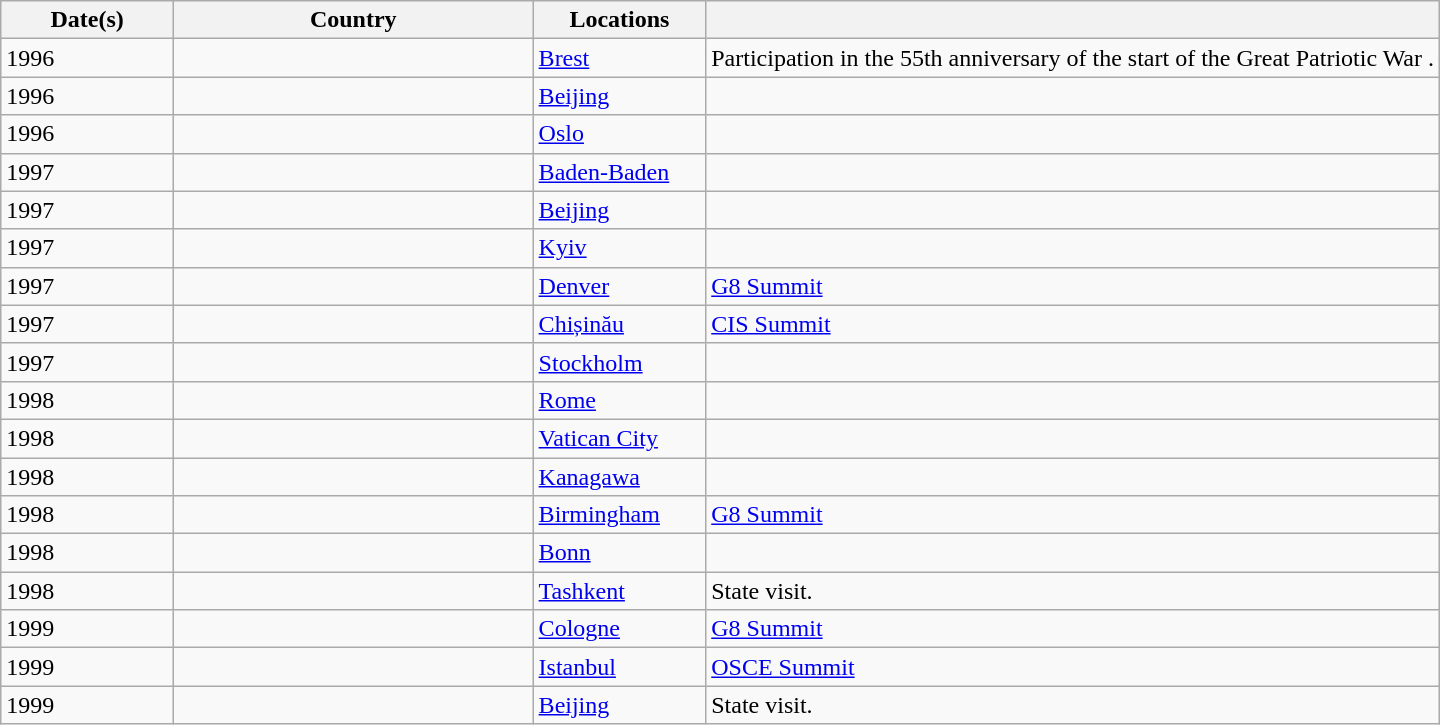<table class="wikitable">
<tr>
<th style="width: 12%;">Date(s)</th>
<th style="width: 25%;">Country</th>
<th style="width: 12%;">Locations</th>
<th></th>
</tr>
<tr>
<td>1996</td>
<td></td>
<td><a href='#'>Brest</a></td>
<td>Participation in the 55th anniversary of the start of the Great Patriotic War .</td>
</tr>
<tr>
<td>1996</td>
<td></td>
<td><a href='#'>Beijing</a></td>
<td></td>
</tr>
<tr>
<td>1996</td>
<td></td>
<td><a href='#'>Oslo</a></td>
<td></td>
</tr>
<tr>
<td>1997</td>
<td></td>
<td><a href='#'>Baden-Baden</a></td>
<td></td>
</tr>
<tr>
<td>1997</td>
<td></td>
<td><a href='#'>Beijing</a></td>
<td></td>
</tr>
<tr>
<td>1997</td>
<td></td>
<td><a href='#'>Kyiv</a></td>
<td></td>
</tr>
<tr>
<td>1997</td>
<td></td>
<td><a href='#'>Denver</a></td>
<td><a href='#'>G8 Summit</a></td>
</tr>
<tr>
<td>1997</td>
<td></td>
<td><a href='#'>Chișinău</a></td>
<td><a href='#'>CIS Summit</a></td>
</tr>
<tr>
<td>1997</td>
<td></td>
<td><a href='#'>Stockholm</a></td>
<td></td>
</tr>
<tr>
<td>1998</td>
<td></td>
<td><a href='#'>Rome</a></td>
<td></td>
</tr>
<tr>
<td>1998</td>
<td></td>
<td><a href='#'>Vatican City</a></td>
<td></td>
</tr>
<tr>
<td>1998</td>
<td></td>
<td><a href='#'>Kanagawa</a></td>
<td></td>
</tr>
<tr>
<td>1998</td>
<td></td>
<td><a href='#'>Birmingham</a></td>
<td><a href='#'>G8 Summit</a></td>
</tr>
<tr>
<td>1998</td>
<td></td>
<td><a href='#'>Bonn</a></td>
<td></td>
</tr>
<tr>
<td>1998</td>
<td></td>
<td><a href='#'>Tashkent</a></td>
<td>State visit.</td>
</tr>
<tr>
<td>1999</td>
<td></td>
<td><a href='#'>Cologne</a></td>
<td><a href='#'>G8 Summit</a></td>
</tr>
<tr>
<td>1999</td>
<td></td>
<td><a href='#'>Istanbul</a></td>
<td><a href='#'>OSCE Summit</a></td>
</tr>
<tr>
<td 1999>1999</td>
<td></td>
<td><a href='#'>Beijing</a></td>
<td>State visit.</td>
</tr>
</table>
